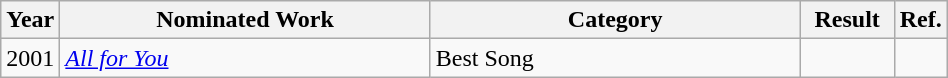<table class="wikitable" width="50%">
<tr>
<th width="5%">Year</th>
<th width="40%">Nominated Work</th>
<th width="40%">Category</th>
<th width="10%">Result</th>
<th width="5%">Ref.</th>
</tr>
<tr>
<td>2001</td>
<td><em><a href='#'>All for You</a></em></td>
<td>Best Song</td>
<td></td>
<td></td>
</tr>
</table>
